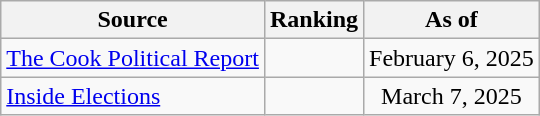<table class="wikitable" style="text-align:center">
<tr>
<th>Source</th>
<th>Ranking</th>
<th>As of</th>
</tr>
<tr>
<td align=left><a href='#'>The Cook Political Report</a></td>
<td></td>
<td>February 6, 2025</td>
</tr>
<tr>
<td align=left><a href='#'>Inside Elections</a></td>
<td></td>
<td>March 7, 2025</td>
</tr>
</table>
